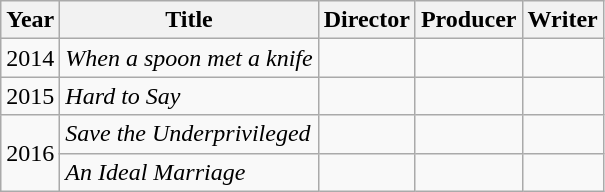<table class="wikitable">
<tr>
<th>Year</th>
<th>Title</th>
<th>Director</th>
<th>Producer</th>
<th>Writer</th>
</tr>
<tr>
<td>2014</td>
<td><em>When a spoon met a knife</em></td>
<td></td>
<td></td>
<td></td>
</tr>
<tr>
<td>2015</td>
<td><em>Hard to Say</em></td>
<td></td>
<td></td>
<td></td>
</tr>
<tr>
<td rowspan="2">2016</td>
<td><em>Save the Underprivileged</em></td>
<td></td>
<td></td>
<td></td>
</tr>
<tr>
<td><em>An Ideal Marriage</em></td>
<td></td>
<td></td>
<td></td>
</tr>
</table>
